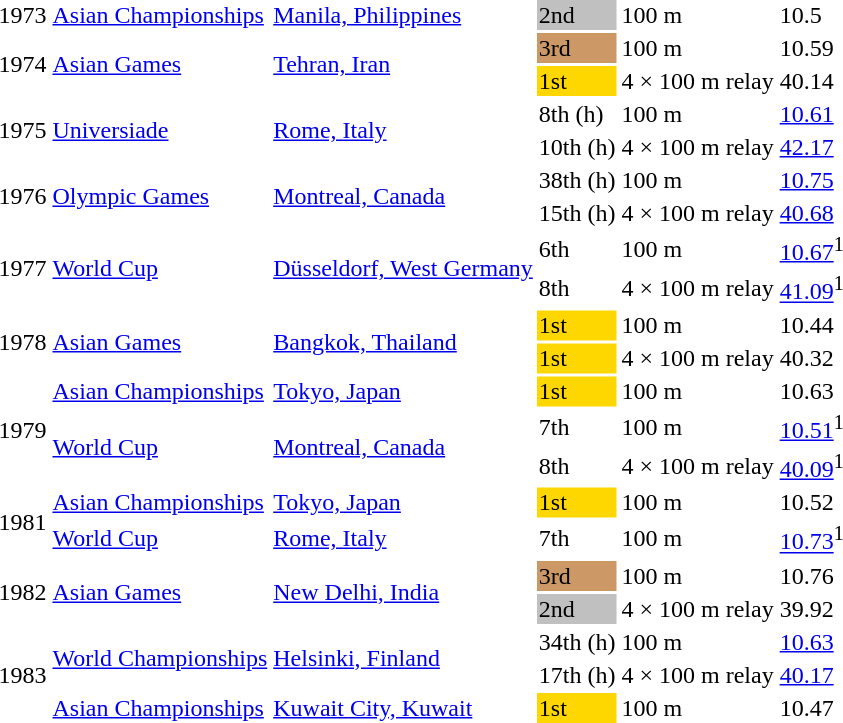<table>
<tr>
<td>1973</td>
<td><a href='#'>Asian Championships</a></td>
<td><a href='#'>Manila, Philippines</a></td>
<td bgcolor=silver>2nd</td>
<td>100 m</td>
<td>10.5</td>
</tr>
<tr>
<td rowspan=2>1974</td>
<td rowspan=2><a href='#'>Asian Games</a></td>
<td rowspan=2><a href='#'>Tehran, Iran</a></td>
<td bgcolor=cc9966>3rd</td>
<td>100 m</td>
<td>10.59</td>
</tr>
<tr>
<td bgcolor=gold>1st</td>
<td>4 × 100 m relay</td>
<td>40.14</td>
</tr>
<tr>
<td rowspan=2>1975</td>
<td rowspan=2><a href='#'>Universiade</a></td>
<td rowspan=2><a href='#'>Rome, Italy</a></td>
<td>8th (h)</td>
<td>100 m</td>
<td><a href='#'>10.61</a></td>
</tr>
<tr>
<td>10th (h)</td>
<td>4 × 100 m relay</td>
<td><a href='#'>42.17</a></td>
</tr>
<tr>
<td rowspan=2>1976</td>
<td rowspan=2><a href='#'>Olympic Games</a></td>
<td rowspan=2><a href='#'>Montreal, Canada</a></td>
<td>38th (h)</td>
<td>100 m</td>
<td><a href='#'>10.75</a></td>
</tr>
<tr>
<td>15th (h)</td>
<td>4 × 100 m relay</td>
<td><a href='#'>40.68</a></td>
</tr>
<tr>
<td rowspan=2>1977</td>
<td rowspan=2><a href='#'>World Cup</a></td>
<td rowspan=2><a href='#'>Düsseldorf, West Germany</a></td>
<td>6th</td>
<td>100 m</td>
<td><a href='#'>10.67</a><sup>1</sup></td>
</tr>
<tr>
<td>8th</td>
<td>4 × 100 m relay</td>
<td><a href='#'>41.09</a><sup>1</sup></td>
</tr>
<tr>
<td rowspan=2>1978</td>
<td rowspan=2><a href='#'>Asian Games</a></td>
<td rowspan=2><a href='#'>Bangkok, Thailand</a></td>
<td bgcolor=gold>1st</td>
<td>100 m</td>
<td>10.44</td>
</tr>
<tr>
<td bgcolor=gold>1st</td>
<td>4 × 100 m relay</td>
<td>40.32</td>
</tr>
<tr>
<td rowspan=3>1979</td>
<td><a href='#'>Asian Championships</a></td>
<td><a href='#'>Tokyo, Japan</a></td>
<td bgcolor=gold>1st</td>
<td>100 m</td>
<td>10.63</td>
</tr>
<tr>
<td rowspan=2><a href='#'>World Cup</a></td>
<td rowspan=2><a href='#'>Montreal, Canada</a></td>
<td>7th</td>
<td>100 m</td>
<td><a href='#'>10.51</a><sup>1</sup></td>
</tr>
<tr>
<td>8th</td>
<td>4 × 100 m relay</td>
<td><a href='#'>40.09</a><sup>1</sup></td>
</tr>
<tr>
<td rowspan=2>1981</td>
<td><a href='#'>Asian Championships</a></td>
<td><a href='#'>Tokyo, Japan</a></td>
<td bgcolor=gold>1st</td>
<td>100 m</td>
<td>10.52</td>
</tr>
<tr>
<td><a href='#'>World Cup</a></td>
<td><a href='#'>Rome, Italy</a></td>
<td>7th</td>
<td>100 m</td>
<td><a href='#'>10.73</a><sup>1</sup></td>
</tr>
<tr>
<td rowspan=2>1982</td>
<td rowspan=2><a href='#'>Asian Games</a></td>
<td rowspan=2><a href='#'>New Delhi, India</a></td>
<td bgcolor=cc9966>3rd</td>
<td>100 m</td>
<td>10.76</td>
</tr>
<tr>
<td bgcolor=silver>2nd</td>
<td>4 × 100 m relay</td>
<td>39.92</td>
</tr>
<tr>
<td rowspan=3>1983</td>
<td rowspan=2><a href='#'>World Championships</a></td>
<td rowspan=2><a href='#'>Helsinki, Finland</a></td>
<td>34th (h)</td>
<td>100 m</td>
<td><a href='#'>10.63</a></td>
</tr>
<tr>
<td>17th (h)</td>
<td>4 × 100 m relay</td>
<td><a href='#'>40.17</a></td>
</tr>
<tr>
<td><a href='#'>Asian Championships</a></td>
<td><a href='#'>Kuwait City, Kuwait</a></td>
<td bgcolor=gold>1st</td>
<td>100 m</td>
<td>10.47</td>
</tr>
</table>
